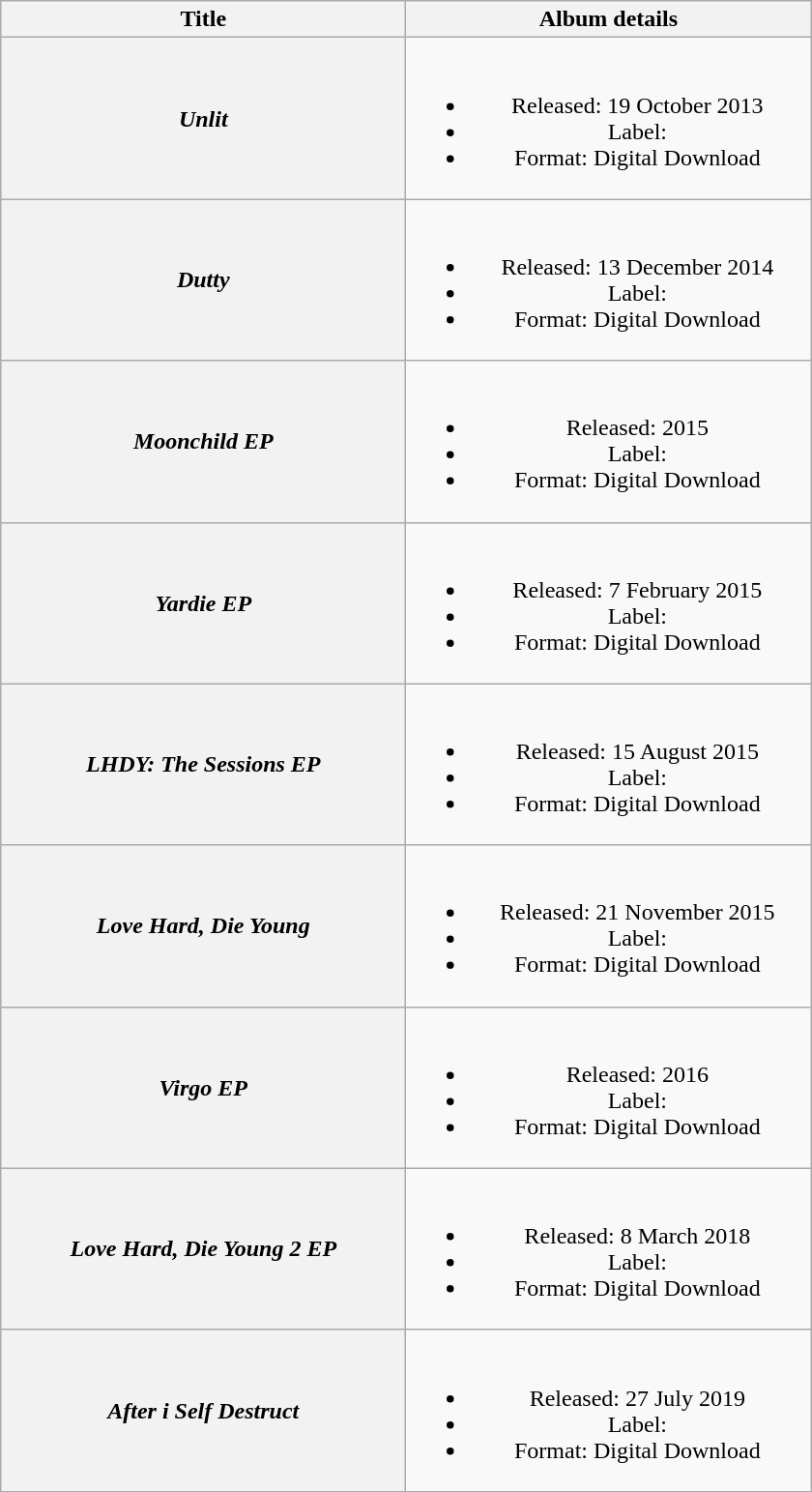<table class="wikitable plainrowheaders" style="text-align:center;">
<tr>
<th scope="col" style="width:17em;">Title</th>
<th scope="col" style="width:17em;">Album details</th>
</tr>
<tr>
<th scope="row"><em>Unlit</em></th>
<td><br><ul><li>Released: 19 October 2013</li><li>Label:</li><li>Format: Digital Download</li></ul></td>
</tr>
<tr>
<th scope="row"><em>Dutty</em></th>
<td><br><ul><li>Released: 13 December 2014</li><li>Label:</li><li>Format: Digital Download</li></ul></td>
</tr>
<tr>
<th scope="row"><em>Moonchild EP</em></th>
<td><br><ul><li>Released: 2015</li><li>Label:</li><li>Format: Digital Download</li></ul></td>
</tr>
<tr>
<th scope="row"><em>Yardie EP</em></th>
<td><br><ul><li>Released: 7 February 2015</li><li>Label:</li><li>Format: Digital Download</li></ul></td>
</tr>
<tr>
<th scope="row"><em>LHDY: The Sessions EP</em></th>
<td><br><ul><li>Released: 15 August 2015</li><li>Label:</li><li>Format: Digital Download</li></ul></td>
</tr>
<tr>
<th scope="row"><em>Love Hard, Die Young</em></th>
<td><br><ul><li>Released: 21 November 2015</li><li>Label:</li><li>Format: Digital Download</li></ul></td>
</tr>
<tr>
<th scope="row"><em>Virgo EP</em></th>
<td><br><ul><li>Released: 2016</li><li>Label:</li><li>Format: Digital Download</li></ul></td>
</tr>
<tr>
<th scope="row"><em>Love Hard, Die Young 2 EP</em></th>
<td><br><ul><li>Released: 8 March 2018</li><li>Label:</li><li>Format: Digital Download</li></ul></td>
</tr>
<tr>
<th scope="row"><em>After i Self Destruct</em></th>
<td><br><ul><li>Released: 27 July 2019</li><li>Label:</li><li>Format: Digital Download</li></ul></td>
</tr>
<tr>
</tr>
</table>
